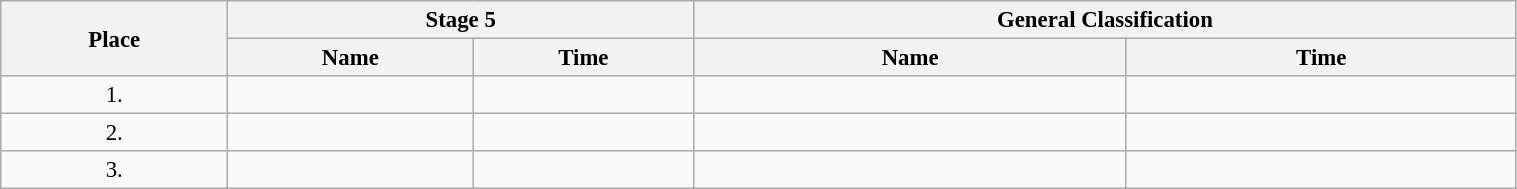<table class=wikitable style="font-size:95%" width="80%">
<tr>
<th rowspan="2">Place</th>
<th colspan="2">Stage 5</th>
<th colspan="2">General Classification</th>
</tr>
<tr>
<th>Name</th>
<th>Time</th>
<th>Name</th>
<th>Time</th>
</tr>
<tr>
<td align="center">1.</td>
<td></td>
<td></td>
<td></td>
<td></td>
</tr>
<tr>
<td align="center">2.</td>
<td></td>
<td></td>
<td></td>
<td></td>
</tr>
<tr>
<td align="center">3.</td>
<td></td>
<td></td>
<td></td>
<td></td>
</tr>
</table>
